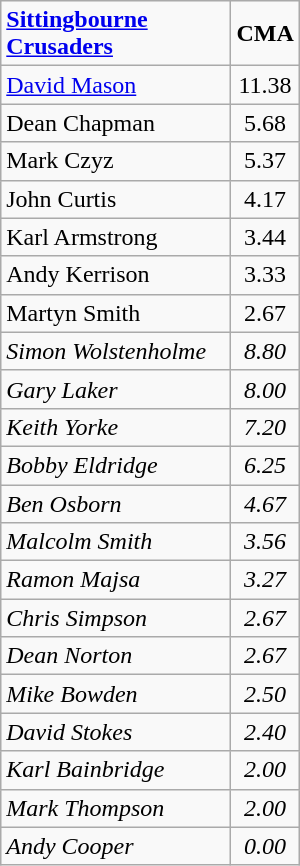<table class=wikitable width="200">
<tr>
<td><strong><a href='#'>Sittingbourne Crusaders</a></strong></td>
<td align="center"><strong>CMA</strong></td>
</tr>
<tr>
<td><a href='#'>David Mason</a></td>
<td align="center">11.38</td>
</tr>
<tr>
<td>Dean Chapman</td>
<td align="center">5.68</td>
</tr>
<tr>
<td>Mark Czyz</td>
<td align="center">5.37</td>
</tr>
<tr>
<td>John Curtis</td>
<td align="center">4.17</td>
</tr>
<tr>
<td>Karl Armstrong</td>
<td align="center">3.44</td>
</tr>
<tr>
<td>Andy Kerrison</td>
<td align="center">3.33</td>
</tr>
<tr>
<td>Martyn Smith</td>
<td align="center">2.67</td>
</tr>
<tr>
<td><em>Simon Wolstenholme</em></td>
<td align="center"><em>8.80</em></td>
</tr>
<tr>
<td><em>Gary Laker</em></td>
<td align="center"><em>8.00</em></td>
</tr>
<tr>
<td><em>Keith Yorke</em></td>
<td align="center"><em>7.20</em></td>
</tr>
<tr>
<td><em>Bobby Eldridge</em></td>
<td align="center"><em>6.25</em></td>
</tr>
<tr>
<td><em>Ben Osborn</em></td>
<td align="center"><em>4.67</em></td>
</tr>
<tr>
<td><em>Malcolm Smith</em></td>
<td align="center"><em>3.56</em></td>
</tr>
<tr>
<td><em>Ramon Majsa</em></td>
<td align="center"><em>3.27</em></td>
</tr>
<tr>
<td><em>Chris Simpson</em></td>
<td align="center"><em>2.67</em></td>
</tr>
<tr>
<td><em>Dean Norton</em></td>
<td align="center"><em>2.67</em></td>
</tr>
<tr>
<td><em>Mike Bowden</em></td>
<td align="center"><em>2.50</em></td>
</tr>
<tr>
<td><em>David Stokes</em></td>
<td align="center"><em>2.40</em></td>
</tr>
<tr>
<td><em>Karl Bainbridge</em></td>
<td align="center"><em>2.00</em></td>
</tr>
<tr>
<td><em>Mark Thompson</em></td>
<td align="center"><em>2.00</em></td>
</tr>
<tr>
<td><em>Andy Cooper</em></td>
<td align="center"><em>0.00</em></td>
</tr>
</table>
